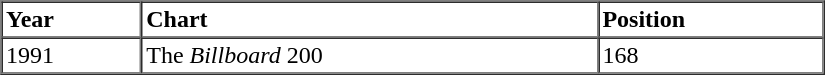<table border=1 cellspacing=0 cellpadding=2 width="550px">
<tr>
<th align="left">Year</th>
<th align="left">Chart</th>
<th align="left">Position</th>
</tr>
<tr>
<td align="left">1991</td>
<td align="left">The <em>Billboard</em> 200</td>
<td align="left">168</td>
</tr>
<tr>
</tr>
</table>
